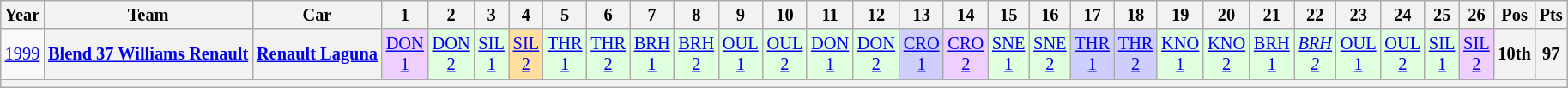<table class="wikitable" style="text-align:center; font-size:85%">
<tr>
<th>Year</th>
<th>Team</th>
<th>Car</th>
<th>1</th>
<th>2</th>
<th>3</th>
<th>4</th>
<th>5</th>
<th>6</th>
<th>7</th>
<th>8</th>
<th>9</th>
<th>10</th>
<th>11</th>
<th>12</th>
<th>13</th>
<th>14</th>
<th>15</th>
<th>16</th>
<th>17</th>
<th>18</th>
<th>19</th>
<th>20</th>
<th>21</th>
<th>22</th>
<th>23</th>
<th>24</th>
<th>25</th>
<th>26</th>
<th>Pos</th>
<th>Pts</th>
</tr>
<tr>
<td><a href='#'>1999</a></td>
<th nowrap><a href='#'>Blend 37 Williams Renault</a></th>
<th nowrap><a href='#'>Renault Laguna</a></th>
<td style="background:#EFCFFF;"><a href='#'>DON<br>1</a><br></td>
<td style="background:#DFFFDF;"><a href='#'>DON<br>2</a><br></td>
<td style="background:#DFFFDF;"><a href='#'>SIL<br>1</a><br></td>
<td style="background:#FFDF9F;"><a href='#'>SIL<br>2</a><br></td>
<td style="background:#DFFFDF;"><a href='#'>THR<br>1</a><br></td>
<td style="background:#DFFFDF;"><a href='#'>THR<br>2</a><br></td>
<td style="background:#DFFFDF;"><a href='#'>BRH<br>1</a><br></td>
<td style="background:#DFFFDF;"><a href='#'>BRH<br>2</a><br></td>
<td style="background:#DFFFDF;"><a href='#'>OUL<br>1</a><br></td>
<td style="background:#DFFFDF;"><a href='#'>OUL<br>2</a><br></td>
<td style="background:#DFFFDF;"><a href='#'>DON<br>1</a><br></td>
<td style="background:#DFFFDF;"><a href='#'>DON<br>2</a><br></td>
<td style="background:#CFCFFF;"><a href='#'>CRO<br>1</a><br></td>
<td style="background:#EFCFFF;"><a href='#'>CRO<br>2</a><br></td>
<td style="background:#DFFFDF;"><a href='#'>SNE<br>1</a><br></td>
<td style="background:#DFFFDF;"><a href='#'>SNE<br>2</a><br></td>
<td style="background:#CFCFFF;"><a href='#'>THR<br>1</a><br></td>
<td style="background:#CFCFFF;"><a href='#'>THR<br>2</a><br></td>
<td style="background:#DFFFDF;"><a href='#'>KNO<br>1</a><br></td>
<td style="background:#DFFFDF;"><a href='#'>KNO<br>2</a><br></td>
<td style="background:#DFFFDF;"><a href='#'>BRH<br>1</a><br></td>
<td style="background:#DFFFDF;"><em><a href='#'>BRH<br>2</a></em><br></td>
<td style="background:#DFFFDF;"><a href='#'>OUL<br>1</a><br></td>
<td style="background:#DFFFDF;"><a href='#'>OUL<br>2</a><br></td>
<td style="background:#DFFFDF;"><a href='#'>SIL<br>1</a><br></td>
<td style="background:#EFCFFF;"><a href='#'>SIL<br>2</a><br></td>
<th>10th</th>
<th>97</th>
</tr>
<tr>
<th colspan="31"></th>
</tr>
</table>
